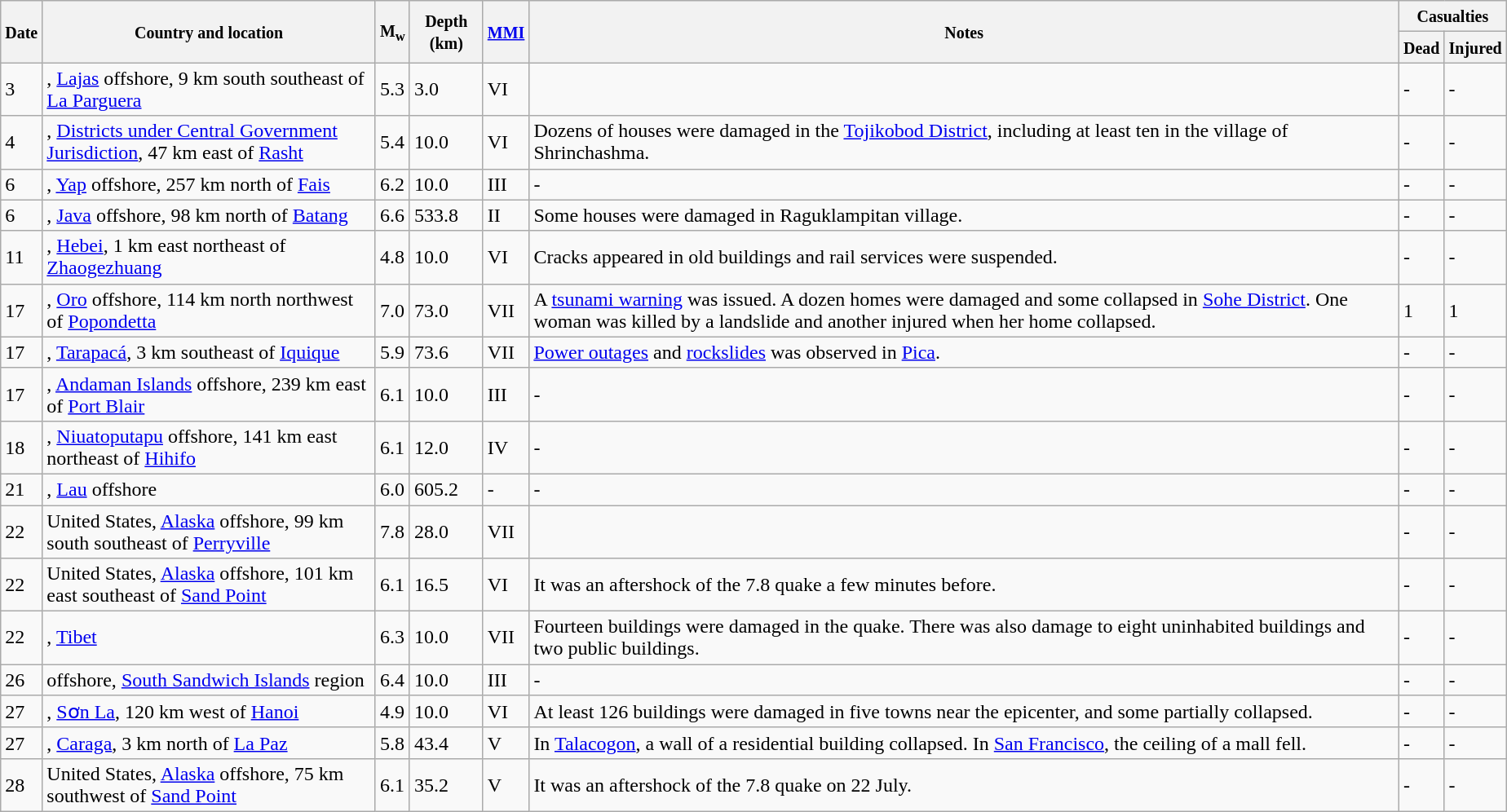<table class="wikitable sortable" style="border:1px black; margin-left:1em;">
<tr>
<th rowspan="2"><small>Date</small></th>
<th rowspan="2" style="width: 265px"><small>Country and location</small></th>
<th rowspan="2"><small>M<sub>w</sub></small></th>
<th rowspan="2"><small>Depth (km)</small></th>
<th rowspan="2"><small><a href='#'>MMI</a></small></th>
<th rowspan="2" class="unsortable"><small>Notes</small></th>
<th colspan="2"><small>Casualties</small></th>
</tr>
<tr>
<th><small>Dead</small></th>
<th><small>Injured</small></th>
</tr>
<tr>
<td>3</td>
<td>, <a href='#'>Lajas</a> offshore, 9 km south southeast of <a href='#'>La Parguera</a></td>
<td>5.3</td>
<td>3.0</td>
<td>VI</td>
<td></td>
<td>-</td>
<td>-</td>
</tr>
<tr>
<td>4</td>
<td>, <a href='#'>Districts under Central Government Jurisdiction</a>, 47 km east of <a href='#'>Rasht</a></td>
<td>5.4</td>
<td>10.0</td>
<td>VI</td>
<td>Dozens of houses were damaged in the <a href='#'>Tojikobod District</a>, including at least ten in the village of Shrinchashma.</td>
<td>-</td>
<td>-</td>
</tr>
<tr>
<td>6</td>
<td>, <a href='#'>Yap</a> offshore, 257 km north of <a href='#'>Fais</a></td>
<td>6.2</td>
<td>10.0</td>
<td>III</td>
<td>-</td>
<td>-</td>
<td>-</td>
</tr>
<tr>
<td>6</td>
<td>, <a href='#'>Java</a> offshore, 98 km north of <a href='#'>Batang</a></td>
<td>6.6</td>
<td>533.8</td>
<td>II</td>
<td>Some houses were damaged in Raguklampitan village.</td>
<td>-</td>
<td>-</td>
</tr>
<tr>
<td>11</td>
<td>, <a href='#'>Hebei</a>, 1 km east northeast of <a href='#'>Zhaogezhuang</a></td>
<td>4.8</td>
<td>10.0</td>
<td>VI</td>
<td>Cracks appeared in old buildings and rail services were suspended.</td>
<td>-</td>
<td>-</td>
</tr>
<tr>
<td>17</td>
<td>, <a href='#'>Oro</a> offshore, 114 km north northwest of <a href='#'>Popondetta</a></td>
<td>7.0</td>
<td>73.0</td>
<td>VII</td>
<td>A <a href='#'>tsunami warning</a> was issued. A dozen homes were damaged and some collapsed in <a href='#'>Sohe District</a>. One woman was killed by a landslide and another injured when her home collapsed.</td>
<td>1</td>
<td>1</td>
</tr>
<tr>
<td>17</td>
<td>, <a href='#'>Tarapacá</a>, 3 km southeast of <a href='#'>Iquique</a></td>
<td>5.9</td>
<td>73.6</td>
<td>VII</td>
<td><a href='#'>Power outages</a> and <a href='#'>rockslides</a> was observed in <a href='#'>Pica</a>.</td>
<td>-</td>
<td>-</td>
</tr>
<tr>
<td>17</td>
<td>, <a href='#'>Andaman Islands</a> offshore, 239 km east of <a href='#'>Port Blair</a></td>
<td>6.1</td>
<td>10.0</td>
<td>III</td>
<td>-</td>
<td>-</td>
<td>-</td>
</tr>
<tr>
<td>18</td>
<td>, <a href='#'>Niuatoputapu</a> offshore, 141 km east northeast of <a href='#'>Hihifo</a></td>
<td>6.1</td>
<td>12.0</td>
<td>IV</td>
<td>-</td>
<td>-</td>
<td>-</td>
</tr>
<tr>
<td>21</td>
<td>, <a href='#'>Lau</a> offshore</td>
<td>6.0</td>
<td>605.2</td>
<td>-</td>
<td>-</td>
<td>-</td>
<td>-</td>
</tr>
<tr>
<td>22</td>
<td> United States, <a href='#'>Alaska</a> offshore, 99 km south southeast of <a href='#'>Perryville</a></td>
<td>7.8</td>
<td>28.0</td>
<td>VII</td>
<td></td>
<td>-</td>
<td>-</td>
</tr>
<tr>
<td>22</td>
<td> United States, <a href='#'>Alaska</a> offshore, 101 km east southeast of <a href='#'>Sand Point</a></td>
<td>6.1</td>
<td>16.5</td>
<td>VI</td>
<td>It was an aftershock of the 7.8 quake a few minutes before.</td>
<td>-</td>
<td>-</td>
</tr>
<tr>
<td>22</td>
<td>, <a href='#'>Tibet</a></td>
<td>6.3</td>
<td>10.0</td>
<td>VII</td>
<td>Fourteen buildings were damaged in the quake. There was also damage to eight uninhabited buildings and two public buildings.</td>
<td>-</td>
<td>-</td>
</tr>
<tr>
<td>26</td>
<td> offshore, <a href='#'>South Sandwich Islands</a> region</td>
<td>6.4</td>
<td>10.0</td>
<td>III</td>
<td>-</td>
<td>-</td>
<td>-</td>
</tr>
<tr>
<td>27</td>
<td>, <a href='#'>Sơn La</a>, 120 km west of <a href='#'>Hanoi</a></td>
<td>4.9</td>
<td>10.0</td>
<td>VI</td>
<td>At least 126 buildings were damaged in five towns near the epicenter, and some partially collapsed.</td>
<td>-</td>
<td>-</td>
</tr>
<tr>
<td>27</td>
<td>, <a href='#'>Caraga</a>, 3 km north of <a href='#'>La Paz</a></td>
<td>5.8</td>
<td>43.4</td>
<td>V</td>
<td>In <a href='#'>Talacogon</a>, a wall of a residential building collapsed. In <a href='#'>San Francisco</a>, the ceiling of a mall fell.</td>
<td>-</td>
<td>-</td>
</tr>
<tr>
<td>28</td>
<td> United States, <a href='#'>Alaska</a> offshore, 75 km southwest of <a href='#'>Sand Point</a></td>
<td>6.1</td>
<td>35.2</td>
<td>V</td>
<td>It was an aftershock of the 7.8 quake on 22 July.</td>
<td>-</td>
<td>-</td>
</tr>
</table>
